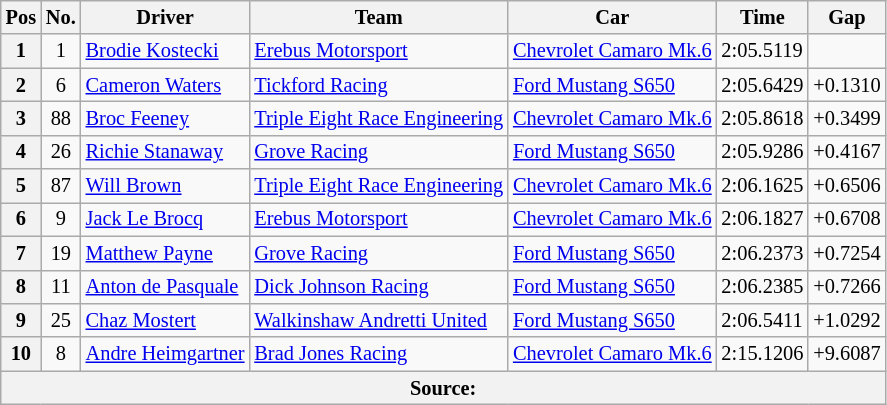<table class="wikitable" style="font-size:85%;">
<tr>
<th>Pos</th>
<th>No.</th>
<th>Driver</th>
<th>Team</th>
<th>Car</th>
<th>Time</th>
<th>Gap</th>
</tr>
<tr>
<th>1</th>
<td align="center">1</td>
<td> <a href='#'>Brodie Kostecki</a></td>
<td><a href='#'>Erebus Motorsport</a></td>
<td nowrap><a href='#'>Chevrolet Camaro Mk.6</a></td>
<td>2:05.5119</td>
<td></td>
</tr>
<tr>
<th>2</th>
<td align="center">6</td>
<td> <a href='#'>Cameron Waters</a></td>
<td><a href='#'>Tickford Racing</a></td>
<td><a href='#'>Ford Mustang S650</a></td>
<td>2:05.6429</td>
<td>+0.1310</td>
</tr>
<tr>
<th>3</th>
<td align="center">88</td>
<td> <a href='#'>Broc Feeney</a></td>
<td nowrap><a href='#'>Triple Eight Race Engineering</a></td>
<td><a href='#'>Chevrolet Camaro Mk.6</a></td>
<td>2:05.8618</td>
<td>+0.3499</td>
</tr>
<tr>
<th>4</th>
<td align="center">26</td>
<td> <a href='#'>Richie Stanaway</a></td>
<td><a href='#'>Grove Racing</a></td>
<td><a href='#'>Ford Mustang S650</a></td>
<td>2:05.9286</td>
<td>+0.4167</td>
</tr>
<tr>
<th>5</th>
<td align="center">87</td>
<td> <a href='#'>Will Brown</a></td>
<td><a href='#'>Triple Eight Race Engineering</a></td>
<td><a href='#'>Chevrolet Camaro Mk.6</a></td>
<td>2:06.1625</td>
<td>+0.6506</td>
</tr>
<tr>
<th>6</th>
<td align="center">9</td>
<td> <a href='#'>Jack Le Brocq</a></td>
<td><a href='#'>Erebus Motorsport</a></td>
<td><a href='#'>Chevrolet Camaro Mk.6</a></td>
<td>2:06.1827</td>
<td>+0.6708</td>
</tr>
<tr>
<th>7</th>
<td align="center">19</td>
<td> <a href='#'>Matthew Payne</a></td>
<td><a href='#'>Grove Racing</a></td>
<td><a href='#'>Ford Mustang S650</a></td>
<td>2:06.2373</td>
<td>+0.7254</td>
</tr>
<tr>
<th>8</th>
<td align="center">11</td>
<td nowrap> <a href='#'>Anton de Pasquale</a></td>
<td><a href='#'>Dick Johnson Racing</a></td>
<td><a href='#'>Ford Mustang S650</a></td>
<td>2:06.2385</td>
<td>+0.7266</td>
</tr>
<tr>
<th>9</th>
<td align="center">25</td>
<td> <a href='#'>Chaz Mostert</a></td>
<td><a href='#'>Walkinshaw Andretti United</a></td>
<td><a href='#'>Ford Mustang S650</a></td>
<td>2:06.5411</td>
<td>+1.0292</td>
</tr>
<tr>
<th>10</th>
<td align="center">8</td>
<td> <a href='#'>Andre Heimgartner</a></td>
<td><a href='#'>Brad Jones Racing</a></td>
<td><a href='#'>Chevrolet Camaro Mk.6</a></td>
<td>2:15.1206</td>
<td>+9.6087</td>
</tr>
<tr>
<th colspan="7">Source:</th>
</tr>
</table>
